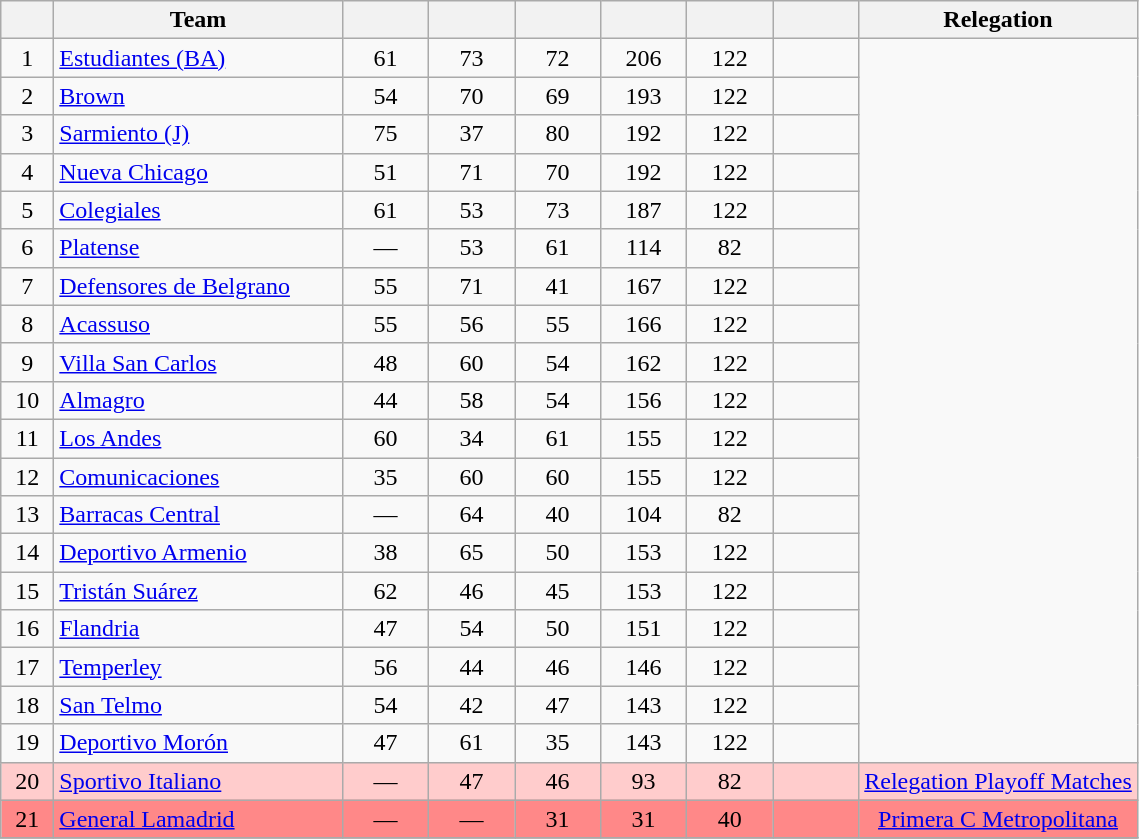<table class="wikitable" style="text-align: center;">
<tr>
<th width=28><br></th>
<th width=185>Team</th>
<th width=50></th>
<th width=50></th>
<th width=50></th>
<th width=50></th>
<th width=50></th>
<th width=50><br></th>
<th>Relegation</th>
</tr>
<tr>
<td>1</td>
<td align="left"><a href='#'>Estudiantes (BA)</a></td>
<td>61</td>
<td>73</td>
<td>72</td>
<td>206</td>
<td>122</td>
<td><strong></strong></td>
</tr>
<tr>
<td>2</td>
<td align="left"><a href='#'>Brown</a></td>
<td>54</td>
<td>70</td>
<td>69</td>
<td>193</td>
<td>122</td>
<td><strong></strong></td>
</tr>
<tr>
<td>3</td>
<td align="left"><a href='#'>Sarmiento (J)</a></td>
<td>75</td>
<td>37</td>
<td>80</td>
<td>192</td>
<td>122</td>
<td><strong></strong></td>
</tr>
<tr>
<td>4</td>
<td align="left"><a href='#'>Nueva Chicago</a></td>
<td>51</td>
<td>71</td>
<td>70</td>
<td>192</td>
<td>122</td>
<td><strong></strong></td>
</tr>
<tr>
<td>5</td>
<td align="left"><a href='#'>Colegiales</a></td>
<td>61</td>
<td>53</td>
<td>73</td>
<td>187</td>
<td>122</td>
<td><strong></strong></td>
</tr>
<tr>
<td>6</td>
<td align="left"><a href='#'>Platense</a></td>
<td>—</td>
<td>53</td>
<td>61</td>
<td>114</td>
<td>82</td>
<td><strong></strong></td>
</tr>
<tr>
<td>7</td>
<td align="left"><a href='#'>Defensores de Belgrano</a></td>
<td>55</td>
<td>71</td>
<td>41</td>
<td>167</td>
<td>122</td>
<td><strong></strong></td>
</tr>
<tr>
<td>8</td>
<td align="left"><a href='#'>Acassuso</a></td>
<td>55</td>
<td>56</td>
<td>55</td>
<td>166</td>
<td>122</td>
<td><strong></strong></td>
</tr>
<tr>
<td>9</td>
<td align="left"><a href='#'>Villa San Carlos</a></td>
<td>48</td>
<td>60</td>
<td>54</td>
<td>162</td>
<td>122</td>
<td><strong></strong></td>
</tr>
<tr>
<td>10</td>
<td align="left"><a href='#'>Almagro</a></td>
<td>44</td>
<td>58</td>
<td>54</td>
<td>156</td>
<td>122</td>
<td><strong></strong></td>
</tr>
<tr>
<td>11</td>
<td align="left"><a href='#'>Los Andes</a></td>
<td>60</td>
<td>34</td>
<td>61</td>
<td>155</td>
<td>122</td>
<td><strong></strong></td>
</tr>
<tr>
<td>12</td>
<td align="left"><a href='#'>Comunicaciones</a></td>
<td>35</td>
<td>60</td>
<td>60</td>
<td>155</td>
<td>122</td>
<td><strong></strong></td>
</tr>
<tr>
<td>13</td>
<td align="left"><a href='#'>Barracas Central</a></td>
<td>—</td>
<td>64</td>
<td>40</td>
<td>104</td>
<td>82</td>
<td><strong></strong></td>
</tr>
<tr>
<td>14</td>
<td align="left"><a href='#'>Deportivo Armenio</a></td>
<td>38</td>
<td>65</td>
<td>50</td>
<td>153</td>
<td>122</td>
<td><strong></strong></td>
</tr>
<tr>
<td>15</td>
<td align="left"><a href='#'>Tristán Suárez</a></td>
<td>62</td>
<td>46</td>
<td>45</td>
<td>153</td>
<td>122</td>
<td><strong></strong></td>
</tr>
<tr>
<td>16</td>
<td align="left"><a href='#'>Flandria</a></td>
<td>47</td>
<td>54</td>
<td>50</td>
<td>151</td>
<td>122</td>
<td><strong></strong></td>
</tr>
<tr>
<td>17</td>
<td align="left"><a href='#'>Temperley</a></td>
<td>56</td>
<td>44</td>
<td>46</td>
<td>146</td>
<td>122</td>
<td><strong></strong></td>
</tr>
<tr>
<td>18</td>
<td align="left"><a href='#'>San Telmo</a></td>
<td>54</td>
<td>42</td>
<td>47</td>
<td>143</td>
<td>122</td>
<td><strong></strong></td>
</tr>
<tr>
<td>19</td>
<td align="left"><a href='#'>Deportivo Morón</a></td>
<td>47</td>
<td>61</td>
<td>35</td>
<td>143</td>
<td>122</td>
<td><strong></strong></td>
</tr>
<tr bgcolor=#FFCCCC>
<td>20</td>
<td align="left"><a href='#'>Sportivo Italiano</a></td>
<td>—</td>
<td>47</td>
<td>46</td>
<td>93</td>
<td>82</td>
<td><strong></strong></td>
<td bgcolor=#FFCCCC><a href='#'>Relegation Playoff Matches</a></td>
</tr>
<tr bgcolor=#FF8888>
<td>21</td>
<td align="left"><a href='#'>General Lamadrid</a></td>
<td>—</td>
<td>—</td>
<td>31</td>
<td>31</td>
<td>40</td>
<td><strong></strong></td>
<td bgcolor=#FF8888><a href='#'>Primera C Metropolitana</a></td>
</tr>
<tr>
</tr>
</table>
